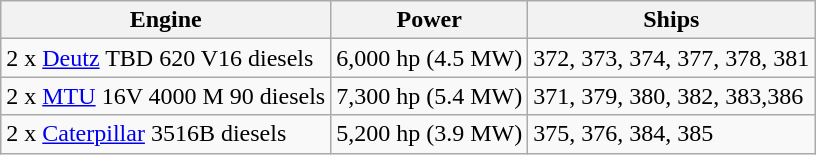<table class="wikitable" border="1">
<tr>
<th>Engine</th>
<th>Power</th>
<th>Ships</th>
</tr>
<tr>
<td>2 x <a href='#'>Deutz</a> TBD 620 V16 diesels</td>
<td>6,000 hp (4.5 MW)</td>
<td>372, 373, 374, 377, 378, 381</td>
</tr>
<tr>
<td>2 x <a href='#'>MTU</a> 16V 4000 M 90 diesels</td>
<td>7,300 hp (5.4 MW)</td>
<td>371, 379, 380, 382, 383,386</td>
</tr>
<tr>
<td>2 x <a href='#'>Caterpillar</a> 3516B diesels</td>
<td>5,200 hp (3.9 MW)</td>
<td>375, 376, 384, 385</td>
</tr>
</table>
